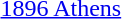<table>
<tr>
<td><a href='#'>1896 Athens</a><br></td>
<td></td>
<td></td>
<td></td>
</tr>
</table>
